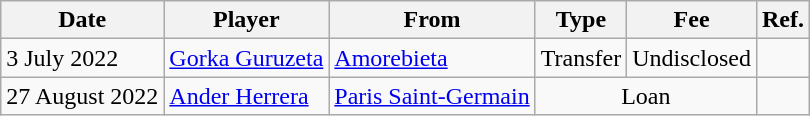<table class="wikitable">
<tr>
<th>Date</th>
<th>Player</th>
<th>From</th>
<th>Type</th>
<th>Fee</th>
<th>Ref.</th>
</tr>
<tr>
<td>3 July 2022</td>
<td> <a href='#'>Gorka Guruzeta</a></td>
<td><a href='#'>Amorebieta</a></td>
<td align=center>Transfer</td>
<td align=center>Undisclosed</td>
<td align=center></td>
</tr>
<tr>
<td>27 August 2022</td>
<td> <a href='#'>Ander Herrera</a></td>
<td> <a href='#'>Paris Saint-Germain</a></td>
<td colspan=2 align=center>Loan</td>
<td align=center></td>
</tr>
</table>
